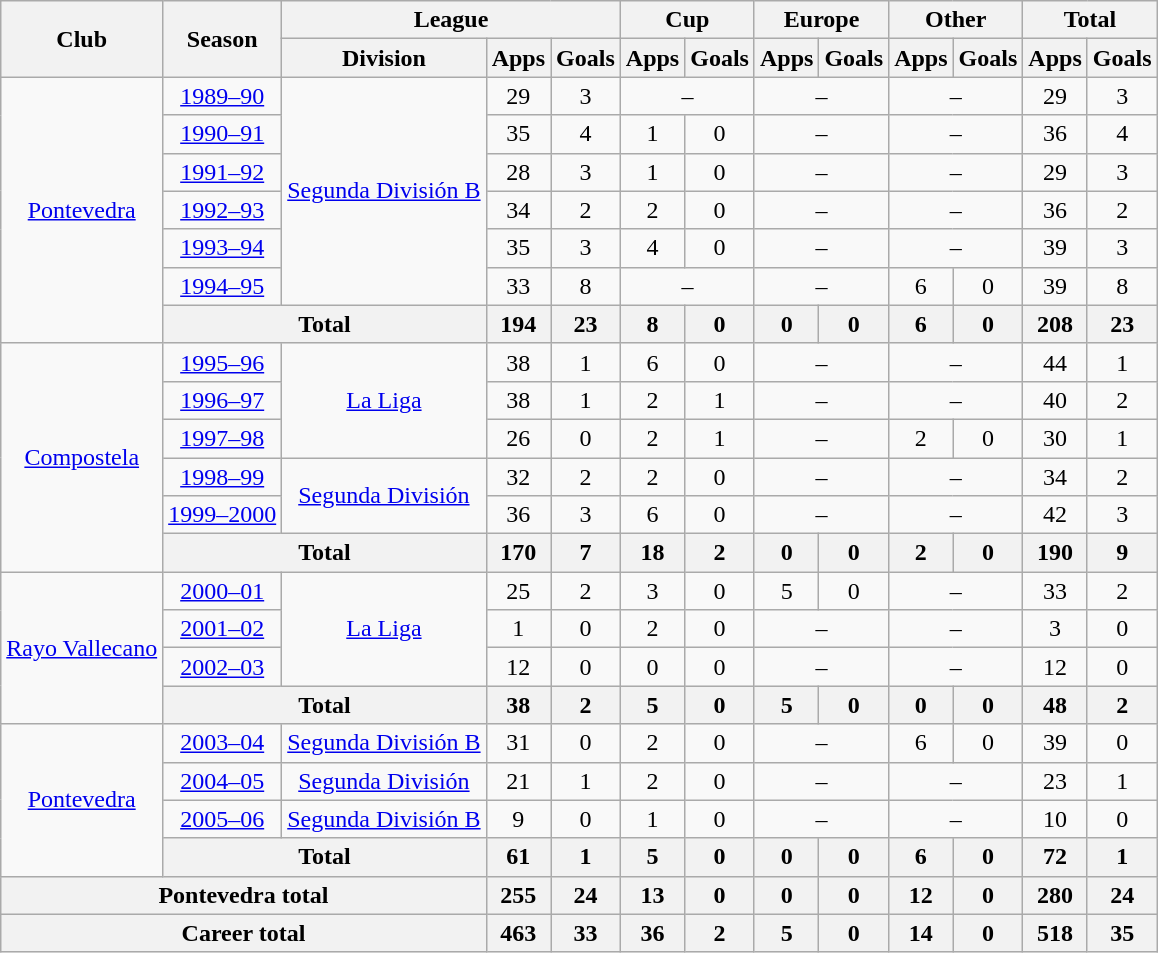<table class="wikitable" style="text-align: center;">
<tr>
<th rowspan="2">Club</th>
<th rowspan="2">Season</th>
<th colspan="3">League</th>
<th colspan="2">Cup</th>
<th colspan="2">Europe</th>
<th colspan="2">Other</th>
<th colspan="2">Total</th>
</tr>
<tr>
<th>Division</th>
<th>Apps</th>
<th>Goals</th>
<th>Apps</th>
<th>Goals</th>
<th>Apps</th>
<th>Goals</th>
<th>Apps</th>
<th>Goals</th>
<th>Apps</th>
<th>Goals</th>
</tr>
<tr>
<td rowspan="7" valign="center"><a href='#'>Pontevedra</a></td>
<td><a href='#'>1989–90</a></td>
<td rowspan="6"><a href='#'>Segunda División B</a></td>
<td>29</td>
<td>3</td>
<td colspan="2">–</td>
<td colspan="2">–</td>
<td colspan="2">–</td>
<td>29</td>
<td>3</td>
</tr>
<tr>
<td><a href='#'>1990–91</a></td>
<td>35</td>
<td>4</td>
<td>1</td>
<td>0</td>
<td colspan="2">–</td>
<td colspan="2">–</td>
<td>36</td>
<td>4</td>
</tr>
<tr>
<td><a href='#'>1991–92</a></td>
<td>28</td>
<td>3</td>
<td>1</td>
<td>0</td>
<td colspan="2">–</td>
<td colspan="2">–</td>
<td>29</td>
<td>3</td>
</tr>
<tr>
<td><a href='#'>1992–93</a></td>
<td>34</td>
<td>2</td>
<td>2</td>
<td>0</td>
<td colspan="2">–</td>
<td colspan="2">–</td>
<td>36</td>
<td>2</td>
</tr>
<tr>
<td><a href='#'>1993–94</a></td>
<td>35</td>
<td>3</td>
<td>4</td>
<td>0</td>
<td colspan="2">–</td>
<td colspan="2">–</td>
<td>39</td>
<td>3</td>
</tr>
<tr>
<td><a href='#'>1994–95</a></td>
<td>33</td>
<td>8</td>
<td colspan="2">–</td>
<td colspan="2">–</td>
<td>6</td>
<td>0</td>
<td>39</td>
<td>8</td>
</tr>
<tr>
<th colspan="2">Total</th>
<th>194</th>
<th>23</th>
<th>8</th>
<th>0</th>
<th>0</th>
<th>0</th>
<th>6</th>
<th>0</th>
<th>208</th>
<th>23</th>
</tr>
<tr>
<td rowspan="6" valign="center"><a href='#'>Compostela</a></td>
<td><a href='#'>1995–96</a></td>
<td rowspan="3"><a href='#'>La Liga</a></td>
<td>38</td>
<td>1</td>
<td>6</td>
<td>0</td>
<td colspan="2">–</td>
<td colspan="2">–</td>
<td>44</td>
<td>1</td>
</tr>
<tr>
<td><a href='#'>1996–97</a></td>
<td>38</td>
<td>1</td>
<td>2</td>
<td>1</td>
<td colspan="2">–</td>
<td colspan="2">–</td>
<td>40</td>
<td>2</td>
</tr>
<tr>
<td><a href='#'>1997–98</a></td>
<td>26</td>
<td>0</td>
<td>2</td>
<td>1</td>
<td colspan="2">–</td>
<td>2</td>
<td>0</td>
<td>30</td>
<td>1</td>
</tr>
<tr>
<td><a href='#'>1998–99</a></td>
<td rowspan="2"><a href='#'>Segunda División</a></td>
<td>32</td>
<td>2</td>
<td>2</td>
<td>0</td>
<td colspan="2">–</td>
<td colspan="2">–</td>
<td>34</td>
<td>2</td>
</tr>
<tr>
<td><a href='#'>1999–2000</a></td>
<td>36</td>
<td>3</td>
<td>6</td>
<td>0</td>
<td colspan="2">–</td>
<td colspan="2">–</td>
<td>42</td>
<td>3</td>
</tr>
<tr>
<th colspan="2">Total</th>
<th>170</th>
<th>7</th>
<th>18</th>
<th>2</th>
<th>0</th>
<th>0</th>
<th>2</th>
<th>0</th>
<th>190</th>
<th>9</th>
</tr>
<tr>
<td rowspan="4" valign="center"><a href='#'>Rayo Vallecano</a></td>
<td><a href='#'>2000–01</a></td>
<td rowspan="3"><a href='#'>La Liga</a></td>
<td>25</td>
<td>2</td>
<td>3</td>
<td>0</td>
<td>5</td>
<td>0</td>
<td colspan="2">–</td>
<td>33</td>
<td>2</td>
</tr>
<tr>
<td><a href='#'>2001–02</a></td>
<td>1</td>
<td>0</td>
<td>2</td>
<td>0</td>
<td colspan="2">–</td>
<td colspan="2">–</td>
<td>3</td>
<td>0</td>
</tr>
<tr>
<td><a href='#'>2002–03</a></td>
<td>12</td>
<td>0</td>
<td>0</td>
<td>0</td>
<td colspan="2">–</td>
<td colspan="2">–</td>
<td>12</td>
<td>0</td>
</tr>
<tr>
<th colspan="2">Total</th>
<th>38</th>
<th>2</th>
<th>5</th>
<th>0</th>
<th>5</th>
<th>0</th>
<th>0</th>
<th>0</th>
<th>48</th>
<th>2</th>
</tr>
<tr>
<td rowspan="4" valign="center"><a href='#'>Pontevedra</a></td>
<td><a href='#'>2003–04</a></td>
<td><a href='#'>Segunda División B</a></td>
<td>31</td>
<td>0</td>
<td>2</td>
<td>0</td>
<td colspan="2">–</td>
<td>6</td>
<td>0</td>
<td>39</td>
<td>0</td>
</tr>
<tr>
<td><a href='#'>2004–05</a></td>
<td><a href='#'>Segunda División</a></td>
<td>21</td>
<td>1</td>
<td>2</td>
<td>0</td>
<td colspan="2">–</td>
<td colspan="2">–</td>
<td>23</td>
<td>1</td>
</tr>
<tr>
<td><a href='#'>2005–06</a></td>
<td><a href='#'>Segunda División B</a></td>
<td>9</td>
<td>0</td>
<td>1</td>
<td>0</td>
<td colspan="2">–</td>
<td colspan="2">–</td>
<td>10</td>
<td>0</td>
</tr>
<tr>
<th colspan="2">Total</th>
<th>61</th>
<th>1</th>
<th>5</th>
<th>0</th>
<th>0</th>
<th>0</th>
<th>6</th>
<th>0</th>
<th>72</th>
<th>1</th>
</tr>
<tr>
<th colspan="3">Pontevedra total</th>
<th>255</th>
<th>24</th>
<th>13</th>
<th>0</th>
<th>0</th>
<th>0</th>
<th>12</th>
<th>0</th>
<th>280</th>
<th>24</th>
</tr>
<tr>
<th colspan="3">Career total</th>
<th>463</th>
<th>33</th>
<th>36</th>
<th>2</th>
<th>5</th>
<th>0</th>
<th>14</th>
<th>0</th>
<th>518</th>
<th>35</th>
</tr>
</table>
